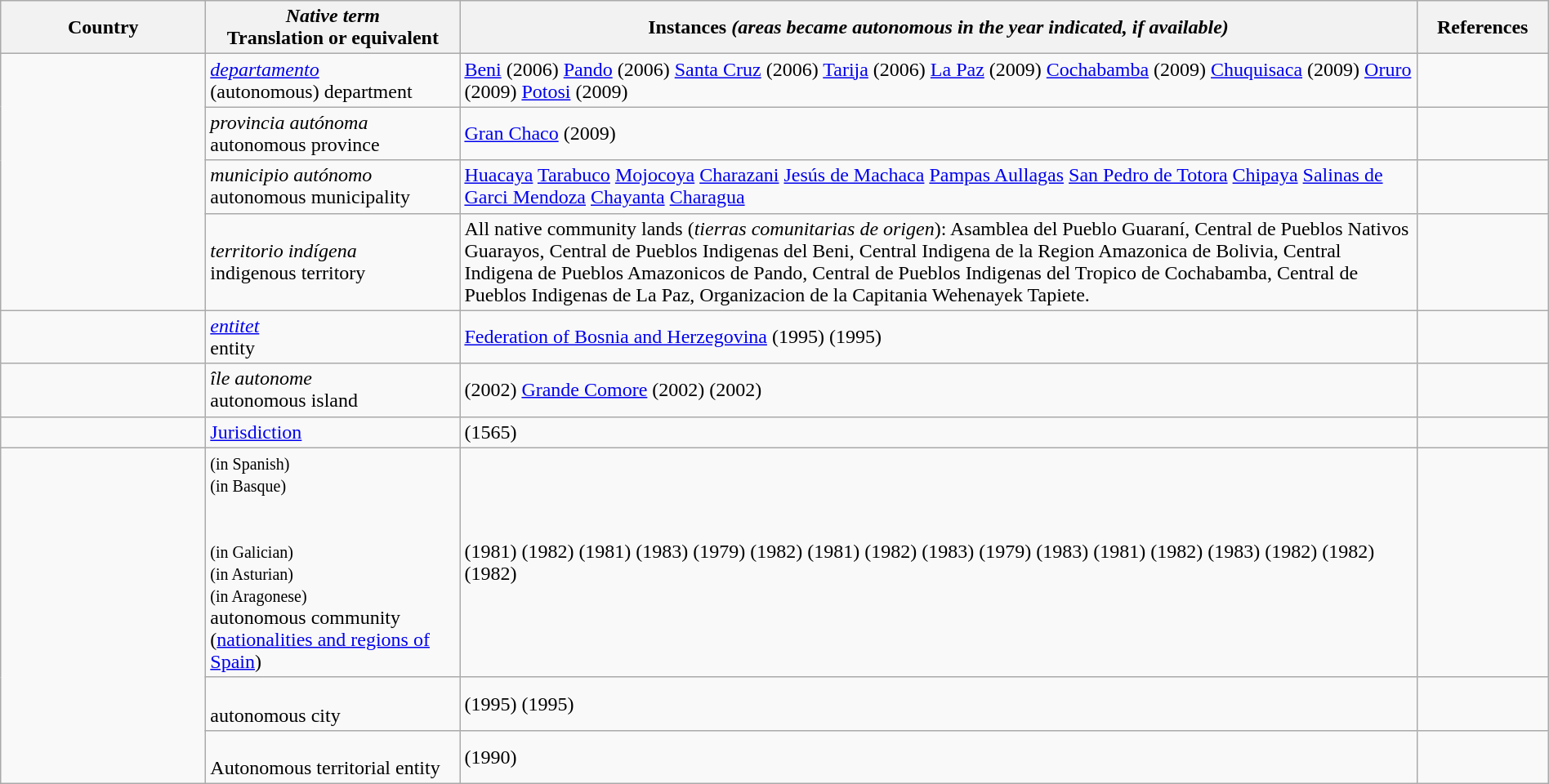<table width="100%" class="wikitable">
<tr>
<th width="160px">Country</th>
<th class="unsortable" width="200px"><em>Native term</em><br>Translation or equivalent</th>
<th class="unsortable">Instances <em>(areas became autonomous in the year indicated, if available)</em></th>
<th class="unsortable" width="100px">References</th>
</tr>
<tr>
<td rowspan="4"></td>
<td><em><a href='#'>departamento</a></em><br>(autonomous) department</td>
<td> <a href='#'>Beni</a> (2006)   <a href='#'>Pando</a> (2006)   <a href='#'>Santa Cruz</a> (2006)   <a href='#'>Tarija</a> (2006)   <a href='#'>La Paz</a> (2009)   <a href='#'>Cochabamba</a> (2009)   <a href='#'>Chuquisaca</a> (2009)  <a href='#'>Oruro</a> (2009)  <a href='#'>Potosi</a> (2009)</td>
<td align="center"></td>
</tr>
<tr>
<td><em>provincia autónoma</em><br>autonomous province</td>
<td><a href='#'>Gran Chaco</a> (2009)</td>
<td align=center></td>
</tr>
<tr>
<td><em>municipio autónomo</em><br>autonomous municipality</td>
<td><a href='#'>Huacaya</a> <a href='#'>Tarabuco</a> <a href='#'>Mojocoya</a> <a href='#'>Charazani</a> <a href='#'>Jesús de Machaca</a> <a href='#'>Pampas Aullagas</a> <a href='#'>San Pedro de Totora</a> <a href='#'>Chipaya</a> <a href='#'>Salinas de Garci Mendoza</a> <a href='#'>Chayanta</a> <a href='#'>Charagua</a></td>
<td align=center></td>
</tr>
<tr>
<td><em>territorio indígena</em><br>indigenous territory</td>
<td>All native community lands (<em>tierras comunitarias de origen</em>): Asamblea del Pueblo Guaraní, Central de Pueblos Nativos Guarayos, Central de Pueblos Indigenas del Beni, Central Indigena de la Region Amazonica de Bolivia, Central Indigena de Pueblos Amazonicos de Pando, Central de Pueblos Indigenas del Tropico de Cochabamba, Central de Pueblos Indigenas de La Paz, Organizacion de la Capitania Wehenayek Tapiete.</td>
<td align=center></td>
</tr>
<tr>
<td></td>
<td><em><a href='#'>entitet</a></em><br>entity</td>
<td><a href='#'>Federation of Bosnia and Herzegovina</a> (1995)   (1995)</td>
<td align="center"></td>
</tr>
<tr>
<td></td>
<td><em>île autonome </em><br>autonomous island</td>
<td> (2002)   <a href='#'>Grande Comore</a> (2002)   (2002)</td>
<td align=center></td>
</tr>
<tr>
<td></td>
<td><a href='#'>Jurisdiction</a></td>
<td>   (1565)</td>
<td align=center></td>
</tr>
<tr>
<td rowspan="3"></td>
<td> <small>(in Spanish)</small><br> <small>(in Basque)</small><br><br><br> <small>(in Galician)</small><br> <small>(in Asturian)</small><br> <small>(in Aragonese)</small><br>autonomous community<br>(<a href='#'>nationalities and regions of Spain</a>)</td>
<td> (1981)   (1982)   (1981)   (1983)   (1979)   (1982)   (1981)   (1982)   (1983)   (1979)   (1983)   (1981)   (1982)   (1983)   (1982)   (1982)   (1982)</td>
<td align=center></td>
</tr>
<tr>
<td><br>autonomous city</td>
<td> (1995)   (1995)</td>
<td align=center></td>
</tr>
<tr>
<td><br>Autonomous territorial entity</td>
<td> (1990)</td>
<td align=center></td>
</tr>
</table>
